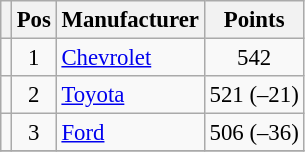<table class="wikitable" style="font-size: 95%">
<tr>
<th></th>
<th>Pos</th>
<th>Manufacturer</th>
<th>Points</th>
</tr>
<tr>
<td align="left"></td>
<td style="text-align:center;">1</td>
<td><a href='#'>Chevrolet</a></td>
<td style="text-align:center;">542</td>
</tr>
<tr>
<td align="left"></td>
<td style="text-align:center;">2</td>
<td><a href='#'>Toyota</a></td>
<td style="text-align:center;">521 (–21)</td>
</tr>
<tr>
<td align="left"></td>
<td style="text-align:center;">3</td>
<td><a href='#'>Ford</a></td>
<td style="text-align:center;">506 (–36)</td>
</tr>
<tr class="sortbottom">
</tr>
</table>
